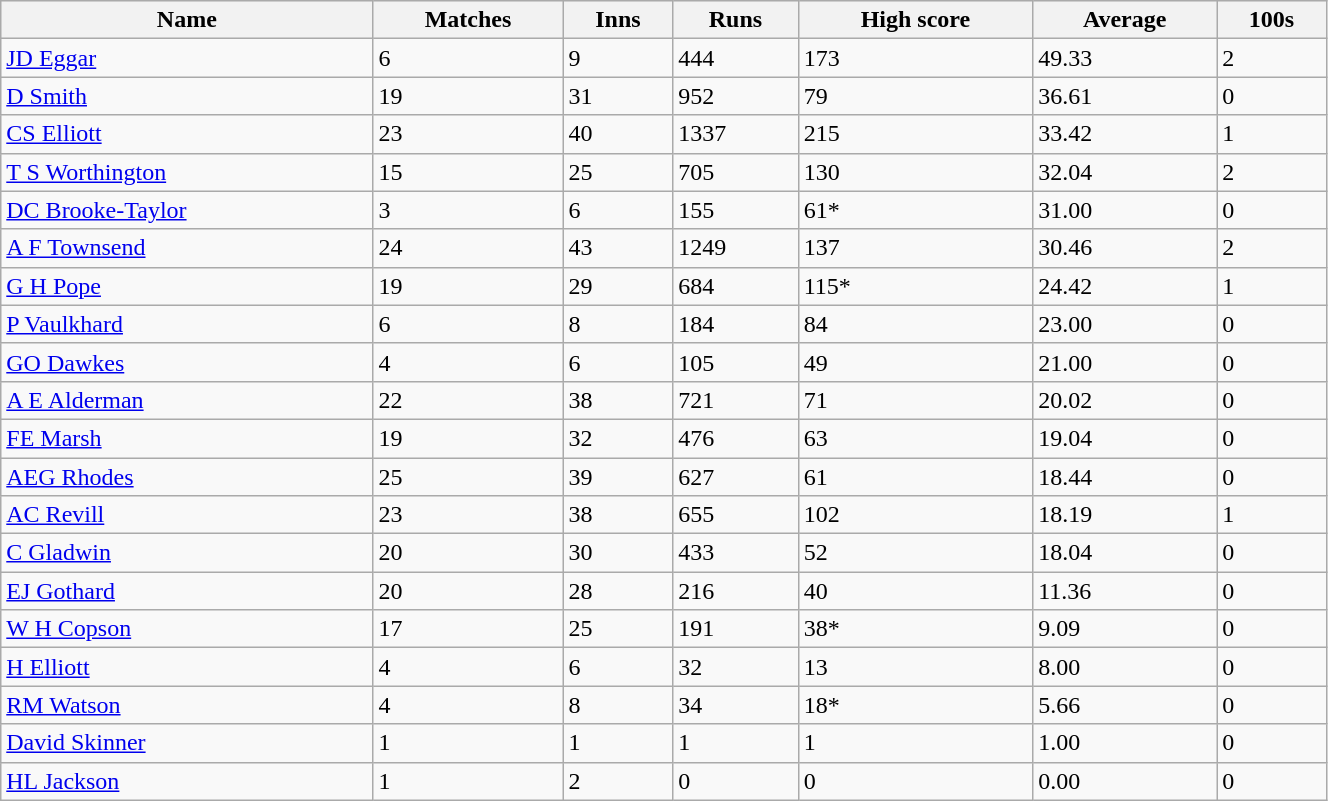<table class="wikitable sortable" style="width:70%;">
<tr style="background:#efefef;">
<th>Name</th>
<th>Matches</th>
<th>Inns</th>
<th>Runs</th>
<th>High score</th>
<th>Average</th>
<th>100s</th>
</tr>
<tr>
<td><a href='#'>JD Eggar</a></td>
<td>6</td>
<td>9</td>
<td>444</td>
<td>173</td>
<td>49.33</td>
<td>2</td>
</tr>
<tr>
<td><a href='#'>D Smith</a></td>
<td>19</td>
<td>31</td>
<td>952</td>
<td>79</td>
<td>36.61</td>
<td>0</td>
</tr>
<tr>
<td><a href='#'>CS Elliott</a></td>
<td>23</td>
<td>40</td>
<td>1337</td>
<td>215</td>
<td>33.42</td>
<td>1</td>
</tr>
<tr>
<td><a href='#'>T S Worthington</a></td>
<td>15</td>
<td>25</td>
<td>705</td>
<td>130</td>
<td>32.04</td>
<td>2</td>
</tr>
<tr>
<td><a href='#'>DC Brooke-Taylor</a></td>
<td>3</td>
<td>6</td>
<td>155</td>
<td>61*</td>
<td>31.00</td>
<td>0</td>
</tr>
<tr>
<td><a href='#'>A F Townsend</a></td>
<td>24</td>
<td>43</td>
<td>1249</td>
<td>137</td>
<td>30.46</td>
<td>2</td>
</tr>
<tr>
<td><a href='#'>G H Pope</a></td>
<td>19</td>
<td>29</td>
<td>684</td>
<td>115*</td>
<td>24.42</td>
<td>1</td>
</tr>
<tr>
<td><a href='#'>P Vaulkhard</a></td>
<td>6</td>
<td>8</td>
<td>184</td>
<td>84</td>
<td>23.00</td>
<td>0</td>
</tr>
<tr>
<td><a href='#'>GO Dawkes</a></td>
<td>4</td>
<td>6</td>
<td>105</td>
<td>49</td>
<td>21.00</td>
<td>0</td>
</tr>
<tr>
<td><a href='#'>A E Alderman</a></td>
<td>22</td>
<td>38</td>
<td>721</td>
<td>71</td>
<td>20.02</td>
<td>0</td>
</tr>
<tr>
<td><a href='#'>FE Marsh</a></td>
<td>19</td>
<td>32</td>
<td>476</td>
<td>63</td>
<td>19.04</td>
<td>0</td>
</tr>
<tr>
<td><a href='#'>AEG Rhodes</a></td>
<td>25</td>
<td>39</td>
<td>627</td>
<td>61</td>
<td>18.44</td>
<td>0</td>
</tr>
<tr>
<td><a href='#'>AC Revill</a></td>
<td>23</td>
<td>38</td>
<td>655</td>
<td>102</td>
<td>18.19</td>
<td>1</td>
</tr>
<tr>
<td><a href='#'>C Gladwin</a></td>
<td>20</td>
<td>30</td>
<td>433</td>
<td>52</td>
<td>18.04</td>
<td>0</td>
</tr>
<tr>
<td><a href='#'>EJ Gothard</a></td>
<td>20</td>
<td>28</td>
<td>216</td>
<td>40</td>
<td>11.36</td>
<td>0</td>
</tr>
<tr>
<td><a href='#'>W H Copson</a></td>
<td>17</td>
<td>25</td>
<td>191</td>
<td>38*</td>
<td>9.09</td>
<td>0</td>
</tr>
<tr>
<td><a href='#'>H Elliott</a></td>
<td>4</td>
<td>6</td>
<td>32</td>
<td>13</td>
<td>8.00</td>
<td>0</td>
</tr>
<tr>
<td><a href='#'>RM Watson</a></td>
<td>4</td>
<td>8</td>
<td>34</td>
<td>18*</td>
<td>5.66</td>
<td>0</td>
</tr>
<tr>
<td><a href='#'>David Skinner</a></td>
<td>1</td>
<td>1</td>
<td>1</td>
<td>1</td>
<td>1.00</td>
<td>0</td>
</tr>
<tr>
<td><a href='#'>HL Jackson</a></td>
<td>1</td>
<td>2</td>
<td>0</td>
<td>0</td>
<td>0.00</td>
<td>0</td>
</tr>
</table>
